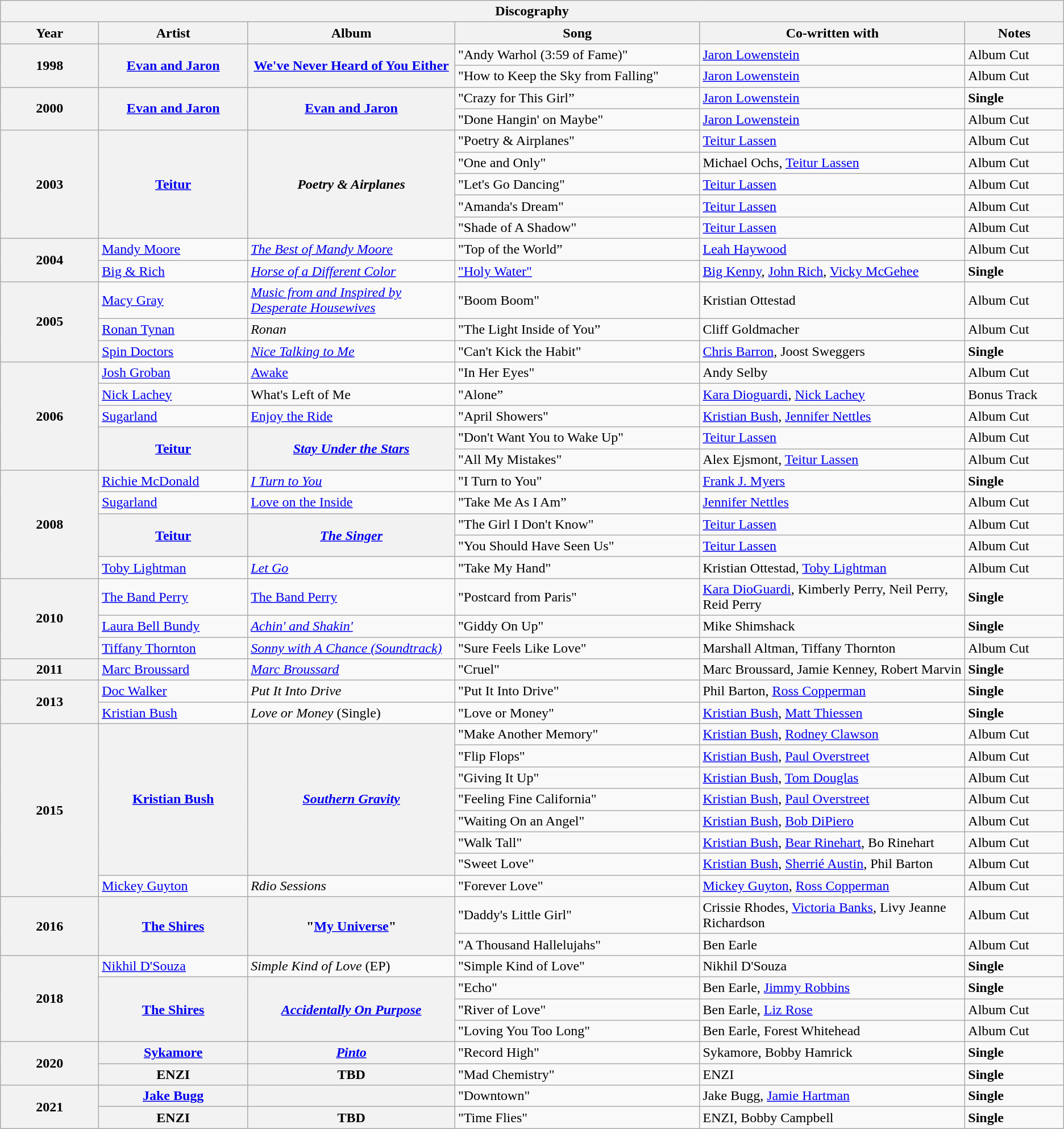<table class="wikitable sortable">
<tr>
<th colspan="6">Discography</th>
</tr>
<tr style="background:#ccc;">
<th style="width:110px;">Year</th>
<th style="width:170px;">Artist</th>
<th style="width:240px;">Album</th>
<th style="width:285px;">Song</th>
<th style="width:310px;">Co-written with</th>
<th style="width:110px;">Notes</th>
</tr>
<tr>
<th rowspan="2">1998</th>
<th rowspan="2"><a href='#'>Evan and Jaron</a></th>
<th rowspan="2"><a href='#'>We've Never Heard of You Either</a></th>
<td>"Andy Warhol (3:59 of Fame)"</td>
<td><a href='#'>Jaron Lowenstein</a></td>
<td>Album Cut</td>
</tr>
<tr>
<td>"How to Keep the Sky from Falling"</td>
<td><a href='#'>Jaron Lowenstein</a></td>
<td>Album Cut</td>
</tr>
<tr>
<th rowspan="2">2000</th>
<th rowspan="2"><a href='#'>Evan and Jaron</a></th>
<th rowspan="2"><em><a href='#'></em>Evan and Jaron<em></a></em></th>
<td>"Crazy for This Girl”</td>
<td><a href='#'>Jaron Lowenstein</a></td>
<td><strong>Single</strong></td>
</tr>
<tr>
<td>"Done Hangin' on Maybe"</td>
<td><a href='#'>Jaron Lowenstein</a></td>
<td>Album Cut</td>
</tr>
<tr>
<th rowspan="5">2003</th>
<th rowspan="5"><a href='#'>Teitur</a></th>
<th rowspan="5"><em>Poetry & Airplanes</em></th>
<td>"Poetry & Airplanes"</td>
<td><a href='#'>Teitur Lassen</a></td>
<td>Album Cut</td>
</tr>
<tr>
<td>"One and Only"</td>
<td>Michael Ochs, <a href='#'>Teitur Lassen</a></td>
<td>Album Cut</td>
</tr>
<tr>
<td>"Let's Go Dancing"</td>
<td><a href='#'>Teitur Lassen</a></td>
<td>Album Cut</td>
</tr>
<tr>
<td>"Amanda's Dream"</td>
<td><a href='#'>Teitur Lassen</a></td>
<td>Album Cut</td>
</tr>
<tr>
<td>"Shade of A Shadow"</td>
<td><a href='#'>Teitur Lassen</a></td>
<td>Album Cut</td>
</tr>
<tr>
<th rowspan="2">2004</th>
<td><a href='#'>Mandy Moore</a></td>
<td><em><a href='#'>The Best of Mandy Moore</a></em></td>
<td>"Top of the World”</td>
<td><a href='#'>Leah Haywood</a></td>
<td>Album Cut</td>
</tr>
<tr>
<td><a href='#'>Big & Rich</a></td>
<td><em><a href='#'>Horse of a Different Color</a></em></td>
<td><a href='#'>"Holy Water"</a></td>
<td><a href='#'>Big Kenny</a>, <a href='#'>John Rich</a>, <a href='#'>Vicky McGehee</a></td>
<td><strong>Single</strong></td>
</tr>
<tr>
<th rowspan="3">2005</th>
<td><a href='#'>Macy Gray</a></td>
<td><em><a href='#'>Music from and Inspired by Desperate Housewives</a></em></td>
<td>"Boom Boom"</td>
<td>Kristian Ottestad</td>
<td>Album Cut</td>
</tr>
<tr>
<td><a href='#'>Ronan Tynan</a></td>
<td><em>Ronan</em></td>
<td>"The Light Inside of You”</td>
<td>Cliff Goldmacher</td>
<td>Album Cut</td>
</tr>
<tr>
<td><a href='#'>Spin Doctors</a></td>
<td><em><a href='#'>Nice Talking to Me</a></em></td>
<td>"Can't Kick the Habit"</td>
<td><a href='#'>Chris Barron</a>, Joost Sweggers</td>
<td><strong>Single</strong></td>
</tr>
<tr>
<th rowspan="5">2006</th>
<td><a href='#'>Josh Groban</a></td>
<td><a href='#'>Awake</a></td>
<td>"In Her Eyes"</td>
<td>Andy Selby</td>
<td>Album Cut</td>
</tr>
<tr>
<td><a href='#'>Nick Lachey</a></td>
<td>What's Left of Me</td>
<td>"Alone”</td>
<td><a href='#'>Kara Dioguardi</a>, <a href='#'>Nick Lachey</a></td>
<td>Bonus Track</td>
</tr>
<tr>
<td><a href='#'>Sugarland</a></td>
<td><a href='#'>Enjoy the Ride</a></td>
<td>"April Showers"</td>
<td><a href='#'>Kristian Bush</a>, <a href='#'>Jennifer Nettles</a></td>
<td>Album Cut</td>
</tr>
<tr>
<th rowspan="2"><a href='#'>Teitur</a></th>
<th rowspan="2"><em><a href='#'>Stay Under the Stars</a></em></th>
<td>"Don't Want You to Wake Up"</td>
<td><a href='#'>Teitur Lassen</a></td>
<td>Album Cut</td>
</tr>
<tr>
<td>"All My Mistakes"</td>
<td>Alex Ejsmont, <a href='#'>Teitur Lassen</a></td>
<td>Album Cut</td>
</tr>
<tr>
<th rowspan="5">2008</th>
<td><a href='#'>Richie McDonald</a></td>
<td><a href='#'><em>I Turn to You</em></a></td>
<td>"I Turn to You"</td>
<td><a href='#'>Frank J. Myers</a></td>
<td><strong>Single</strong></td>
</tr>
<tr>
<td><a href='#'>Sugarland</a></td>
<td><a href='#'>Love on the Inside</a></td>
<td>"Take Me As I Am”</td>
<td><a href='#'>Jennifer Nettles</a></td>
<td>Album Cut</td>
</tr>
<tr>
<th rowspan="2"><a href='#'>Teitur</a></th>
<th rowspan="2"><a href='#'><em>The Singer</em></a></th>
<td>"The Girl I Don't Know"</td>
<td><a href='#'>Teitur Lassen</a></td>
<td>Album Cut</td>
</tr>
<tr>
<td>"You Should Have Seen Us"</td>
<td><a href='#'>Teitur Lassen</a></td>
<td>Album Cut</td>
</tr>
<tr>
<td><a href='#'>Toby Lightman</a></td>
<td><em><a href='#'>Let Go</a></em></td>
<td>"Take My Hand"</td>
<td>Kristian Ottestad, <a href='#'>Toby Lightman</a></td>
<td>Album Cut</td>
</tr>
<tr>
<th rowspan="3">2010</th>
<td><a href='#'>The Band Perry</a></td>
<td><a href='#'>The Band Perry</a></td>
<td>"Postcard from Paris"</td>
<td><a href='#'>Kara DioGuardi</a>, Kimberly Perry, Neil Perry, Reid Perry</td>
<td><strong>Single</strong></td>
</tr>
<tr>
<td><a href='#'>Laura Bell Bundy</a></td>
<td><em><a href='#'>Achin' and Shakin'</a></em></td>
<td>"Giddy On Up"</td>
<td>Mike Shimshack</td>
<td><strong>Single</strong></td>
</tr>
<tr>
<td><a href='#'>Tiffany Thornton</a></td>
<td><em><a href='#'>Sonny with A Chance (Soundtrack)</a></em></td>
<td>"Sure Feels Like Love"</td>
<td>Marshall Altman, Tiffany Thornton</td>
<td>Album Cut</td>
</tr>
<tr>
<th rowspan="1">2011</th>
<td><a href='#'>Marc Broussard</a></td>
<td><em><a href='#'>Marc Broussard</a></em></td>
<td>"Cruel"</td>
<td>Marc Broussard, Jamie Kenney, Robert Marvin</td>
<td><strong>Single</strong></td>
</tr>
<tr>
<th rowspan="2">2013</th>
<td><a href='#'>Doc Walker</a></td>
<td><em>Put It Into Drive</em></td>
<td>"Put It Into Drive"</td>
<td>Phil Barton, <a href='#'>Ross Copperman</a></td>
<td><strong>Single</strong></td>
</tr>
<tr>
<td><a href='#'>Kristian Bush</a></td>
<td><em>Love or Money</em> (Single)</td>
<td>"Love or Money"</td>
<td><a href='#'>Kristian Bush</a>, <a href='#'>Matt Thiessen</a></td>
<td><strong>Single</strong></td>
</tr>
<tr>
<th rowspan="8">2015</th>
<th rowspan="7"><a href='#'>Kristian Bush</a></th>
<th rowspan="7"><em><a href='#'>Southern Gravity</a></em></th>
<td>"Make Another Memory"</td>
<td><a href='#'>Kristian Bush</a>, <a href='#'>Rodney Clawson</a></td>
<td>Album Cut</td>
</tr>
<tr>
<td>"Flip Flops"</td>
<td><a href='#'>Kristian Bush</a>, <a href='#'>Paul Overstreet</a></td>
<td>Album Cut</td>
</tr>
<tr>
<td>"Giving It Up"</td>
<td><a href='#'>Kristian Bush</a>, <a href='#'>Tom Douglas</a></td>
<td>Album Cut</td>
</tr>
<tr>
<td>"Feeling Fine California"</td>
<td><a href='#'>Kristian Bush</a>, <a href='#'>Paul Overstreet</a></td>
<td>Album Cut</td>
</tr>
<tr>
<td>"Waiting On an Angel"</td>
<td><a href='#'>Kristian Bush</a>, <a href='#'>Bob DiPiero</a></td>
<td>Album Cut</td>
</tr>
<tr>
<td>"Walk Tall"</td>
<td><a href='#'>Kristian Bush</a>, <a href='#'>Bear Rinehart</a>, Bo Rinehart</td>
<td>Album Cut</td>
</tr>
<tr>
<td>"Sweet Love"</td>
<td><a href='#'>Kristian Bush</a>, <a href='#'>Sherrié Austin</a>, Phil Barton</td>
<td>Album Cut</td>
</tr>
<tr>
<td><a href='#'>Mickey Guyton</a></td>
<td><em>Rdio Sessions</em></td>
<td>"Forever Love"</td>
<td><a href='#'>Mickey Guyton</a>, <a href='#'>Ross Copperman</a></td>
<td>Album Cut</td>
</tr>
<tr>
<th rowspan="2">2016</th>
<th rowspan="2"><a href='#'>The Shires</a></th>
<th rowspan="2">"<a href='#'>My Universe</a>"</th>
<td>"Daddy's Little Girl"</td>
<td>Crissie Rhodes, <a href='#'>Victoria Banks</a>, Livy Jeanne Richardson</td>
<td>Album Cut</td>
</tr>
<tr>
<td>"A Thousand Hallelujahs"</td>
<td>Ben Earle</td>
<td>Album Cut</td>
</tr>
<tr>
<th rowspan="4">2018</th>
<td><a href='#'>Nikhil D'Souza</a></td>
<td><em>Simple Kind of Love</em> (EP)</td>
<td>"Simple Kind of Love"</td>
<td>Nikhil D'Souza</td>
<td><strong>Single</strong></td>
</tr>
<tr>
<th rowspan="3"><a href='#'>The Shires</a></th>
<th rowspan="3"><em><a href='#'>Accidentally On Purpose</a></em></th>
<td>"Echo"</td>
<td>Ben Earle, <a href='#'>Jimmy Robbins</a></td>
<td><strong>Single</strong></td>
</tr>
<tr>
<td>"River of Love"</td>
<td>Ben Earle, <a href='#'>Liz Rose</a></td>
<td>Album Cut</td>
</tr>
<tr>
<td>"Loving You Too Long"</td>
<td>Ben Earle, Forest Whitehead</td>
<td>Album Cut</td>
</tr>
<tr>
<th rowspan="2">2020</th>
<th rowspan="1"><a href='#'>Sykamore</a></th>
<th rowspan="1"><em><a href='#'>Pinto</a></em></th>
<td>"Record High"</td>
<td>Sykamore, Bobby Hamrick</td>
<td><strong>Single</strong></td>
</tr>
<tr>
<th rowspan="1">ENZI</th>
<th rowspan="1">TBD</th>
<td>"Mad Chemistry"</td>
<td>ENZI</td>
<td><strong>Single</strong></td>
</tr>
<tr>
<th rowspan="2">2021</th>
<th rowspan="1"><a href='#'>Jake Bugg</a></th>
<th rowspan="1"></th>
<td>"Downtown"</td>
<td>Jake Bugg, <a href='#'>Jamie Hartman</a></td>
<td><strong>Single</strong></td>
</tr>
<tr>
<th rowspan="1">ENZI</th>
<th rowspan="1">TBD</th>
<td>"Time Flies"</td>
<td>ENZI, Bobby Campbell</td>
<td><strong>Single</strong></td>
</tr>
</table>
